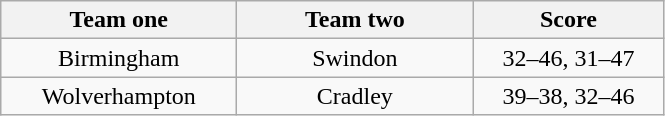<table class="wikitable" style="text-align: center">
<tr>
<th width=150>Team one</th>
<th width=150>Team two</th>
<th width=120>Score</th>
</tr>
<tr>
<td>Birmingham</td>
<td>Swindon</td>
<td>32–46, 31–47</td>
</tr>
<tr>
<td>Wolverhampton</td>
<td>Cradley</td>
<td>39–38, 32–46</td>
</tr>
</table>
